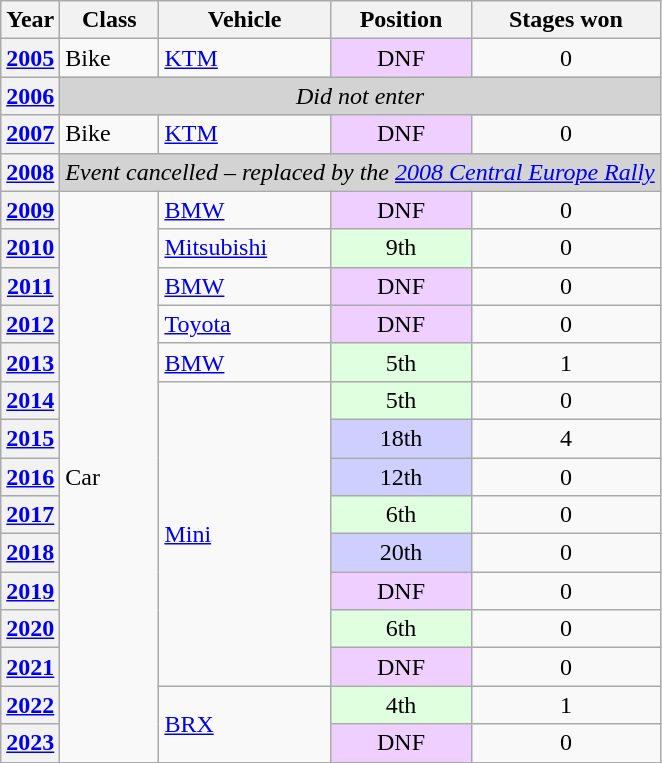<table class="wikitable">
<tr>
<th>Year</th>
<th>Class</th>
<th>Vehicle</th>
<th>Position</th>
<th>Stages won</th>
</tr>
<tr>
<th><a href='#'>2005</a></th>
<td>Bike</td>
<td> <a href='#'>KTM</a></td>
<td align="center" style="background:#EFCFFF;">DNF</td>
<td align="center">0</td>
</tr>
<tr>
<th><a href='#'>2006</a></th>
<td colspan=4 align=center style="background:lightgrey;"><em>Did not enter</em></td>
</tr>
<tr>
<th><a href='#'>2007</a></th>
<td>Bike</td>
<td> <a href='#'>KTM</a></td>
<td align="center" style="background:#EFCFFF;">DNF</td>
<td align="center">0</td>
</tr>
<tr>
<th><a href='#'>2008</a></th>
<td colspan=4 align=center style="background:lightgrey;"><em>Event cancelled – replaced by the <a href='#'>2008 Central Europe Rally</a></em></td>
</tr>
<tr>
<th><a href='#'>2009</a></th>
<td rowspan=15>Car</td>
<td> <a href='#'>BMW</a></td>
<td align="center" style="background:#EFCFFF;">DNF</td>
<td align="center">0</td>
</tr>
<tr>
<th><a href='#'>2010</a></th>
<td> <a href='#'>Mitsubishi</a></td>
<td align="center" style="background:#DFFFDF;">9th</td>
<td align="center">0</td>
</tr>
<tr>
<th><a href='#'>2011</a></th>
<td> <a href='#'>BMW</a></td>
<td align="center" style="background:#EFCFFF;">DNF</td>
<td align="center">0</td>
</tr>
<tr>
<th><a href='#'>2012</a></th>
<td> <a href='#'>Toyota</a></td>
<td align="center" style="background:#EFCFFF;">DNF</td>
<td align="center">0</td>
</tr>
<tr>
<th><a href='#'>2013</a></th>
<td> <a href='#'>BMW</a></td>
<td align="center" style="background:#DFFFDF;">5th</td>
<td align="center">1</td>
</tr>
<tr>
<th><a href='#'>2014</a></th>
<td rowspan=8> <a href='#'>Mini</a></td>
<td align="center" style="background:#DFFFDF;">5th</td>
<td align="center">0</td>
</tr>
<tr>
<th><a href='#'>2015</a></th>
<td align="center" style="background:#CFCFFF;">18th</td>
<td align="center">4</td>
</tr>
<tr>
<th><a href='#'>2016</a></th>
<td align="center" style="background:#CFCFFF;">12th</td>
<td align="center">0</td>
</tr>
<tr>
<th><a href='#'>2017</a></th>
<td align="center" style="background:#DFFFDF;">6th</td>
<td align="center">0</td>
</tr>
<tr>
<th><a href='#'>2018</a></th>
<td align="center" style="background:#CFCFFF;">20th</td>
<td align="center">0</td>
</tr>
<tr>
<th><a href='#'>2019</a></th>
<td align="center" style="background:#EFCFFF;">DNF</td>
<td align="center">0</td>
</tr>
<tr>
<th><a href='#'>2020</a></th>
<td align="center" style="background:#DFFFDF;">6th</td>
<td align="center">0</td>
</tr>
<tr>
<th><a href='#'>2021</a></th>
<td align="center" style="background:#EFCFFF;">DNF</td>
<td align="center">0</td>
</tr>
<tr>
<th><a href='#'>2022</a></th>
<td rowspan=2> <a href='#'>BRX</a></td>
<td align="center" style="background:#DFFFDF;">4th</td>
<td align="center">1</td>
</tr>
<tr>
<th><a href='#'>2023</a></th>
<td align="center" style="background:#EFCFFF;">DNF</td>
<td align="center">0</td>
</tr>
<tr>
</tr>
</table>
